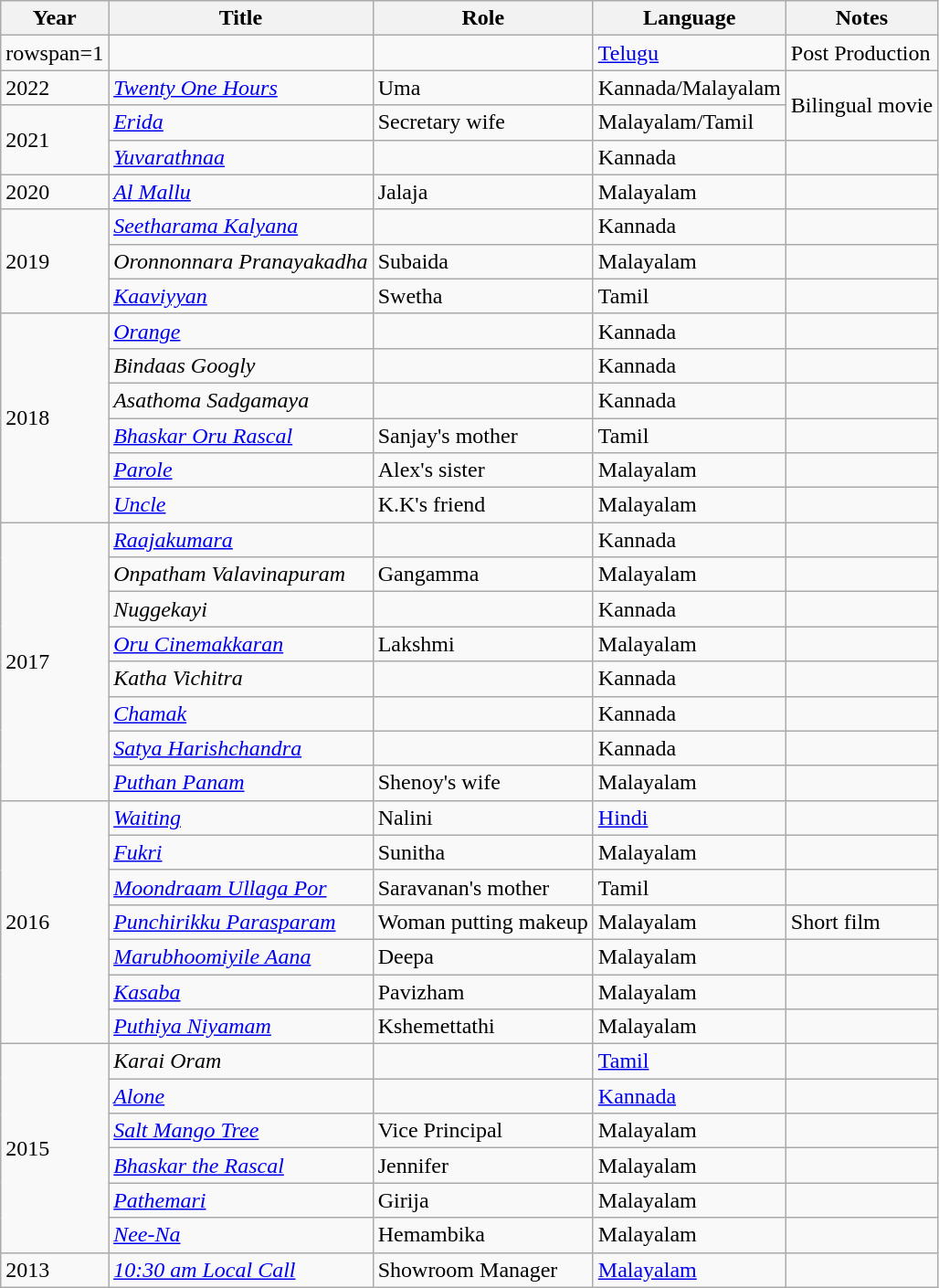<table class="wikitable sortable">
<tr>
<th>Year</th>
<th>Title</th>
<th>Role</th>
<th>Language</th>
<th>Notes</th>
</tr>
<tr>
<td>rowspan=1 </td>
<td></td>
<td></td>
<td><a href='#'>Telugu</a></td>
<td>Post Production</td>
</tr>
<tr>
<td>2022</td>
<td><em><a href='#'>Twenty One Hours</a></em></td>
<td>Uma</td>
<td>Kannada/Malayalam</td>
<td rowspan="2">Bilingual movie</td>
</tr>
<tr>
<td rowspan=2>2021</td>
<td><em><a href='#'>Erida</a></em></td>
<td>Secretary wife</td>
<td>Malayalam/Tamil</td>
</tr>
<tr>
<td><em><a href='#'>Yuvarathnaa</a></em></td>
<td></td>
<td>Kannada</td>
<td></td>
</tr>
<tr>
<td>2020</td>
<td><em><a href='#'>Al Mallu</a></em></td>
<td>Jalaja</td>
<td>Malayalam</td>
<td></td>
</tr>
<tr>
<td rowspan=3>2019</td>
<td><em><a href='#'>Seetharama Kalyana</a></em></td>
<td></td>
<td>Kannada</td>
<td></td>
</tr>
<tr>
<td><em>Oronnonnara Pranayakadha</em></td>
<td>Subaida</td>
<td>Malayalam</td>
<td></td>
</tr>
<tr>
<td><em><a href='#'>Kaaviyyan</a></em></td>
<td>Swetha</td>
<td>Tamil</td>
<td></td>
</tr>
<tr>
<td Rowspan=6>2018</td>
<td><em><a href='#'>Orange</a></em></td>
<td></td>
<td>Kannada</td>
<td></td>
</tr>
<tr>
<td><em>Bindaas Googly</em></td>
<td></td>
<td>Kannada</td>
<td></td>
</tr>
<tr>
<td><em>Asathoma Sadgamaya</em></td>
<td></td>
<td>Kannada</td>
<td></td>
</tr>
<tr>
<td><em><a href='#'>Bhaskar Oru Rascal</a></em></td>
<td>Sanjay's mother</td>
<td>Tamil</td>
<td></td>
</tr>
<tr>
<td><em><a href='#'>Parole</a></em></td>
<td>Alex's sister</td>
<td>Malayalam</td>
<td></td>
</tr>
<tr>
<td><em><a href='#'>Uncle</a></em></td>
<td>K.K's friend</td>
<td>Malayalam</td>
<td></td>
</tr>
<tr>
<td Rowspan=8>2017</td>
<td><em><a href='#'>Raajakumara</a></em></td>
<td></td>
<td>Kannada</td>
<td></td>
</tr>
<tr>
<td><em>Onpatham Valavinapuram</em></td>
<td>Gangamma</td>
<td>Malayalam</td>
<td></td>
</tr>
<tr>
<td><em>Nuggekayi</em></td>
<td></td>
<td>Kannada</td>
<td></td>
</tr>
<tr>
<td><em><a href='#'>Oru Cinemakkaran</a></em></td>
<td>Lakshmi</td>
<td>Malayalam</td>
<td></td>
</tr>
<tr>
<td><em>Katha Vichitra</em></td>
<td></td>
<td>Kannada</td>
<td></td>
</tr>
<tr>
<td><em><a href='#'>Chamak</a></em></td>
<td></td>
<td>Kannada</td>
<td></td>
</tr>
<tr>
<td><em><a href='#'>Satya Harishchandra</a></em></td>
<td></td>
<td>Kannada</td>
<td></td>
</tr>
<tr>
<td><em><a href='#'>Puthan Panam</a></em></td>
<td>Shenoy's wife</td>
<td>Malayalam</td>
<td></td>
</tr>
<tr>
<td rowspan=7>2016</td>
<td><em><a href='#'>Waiting</a></em></td>
<td>Nalini</td>
<td><a href='#'>Hindi</a></td>
<td></td>
</tr>
<tr>
<td><em><a href='#'>Fukri</a></em></td>
<td>Sunitha</td>
<td>Malayalam</td>
<td></td>
</tr>
<tr>
<td><em><a href='#'>Moondraam Ullaga Por</a></em></td>
<td>Saravanan's mother</td>
<td>Tamil</td>
<td></td>
</tr>
<tr>
<td><em><a href='#'>Punchirikku Parasparam</a></em></td>
<td>Woman putting makeup</td>
<td>Malayalam</td>
<td>Short film</td>
</tr>
<tr>
<td><em><a href='#'>Marubhoomiyile Aana</a></em></td>
<td>Deepa</td>
<td>Malayalam</td>
<td></td>
</tr>
<tr>
<td><em><a href='#'>Kasaba</a></em></td>
<td>Pavizham</td>
<td>Malayalam</td>
<td></td>
</tr>
<tr>
<td><em><a href='#'>Puthiya Niyamam</a></em></td>
<td>Kshemettathi</td>
<td>Malayalam</td>
<td></td>
</tr>
<tr>
<td Rowspan=6>2015</td>
<td><em>Karai Oram</em></td>
<td></td>
<td><a href='#'>Tamil</a></td>
<td></td>
</tr>
<tr>
<td><em><a href='#'>Alone</a></em></td>
<td></td>
<td><a href='#'>Kannada</a></td>
<td></td>
</tr>
<tr>
<td><em><a href='#'>Salt Mango Tree</a></em></td>
<td>Vice Principal</td>
<td>Malayalam</td>
<td></td>
</tr>
<tr>
<td><em><a href='#'>Bhaskar the Rascal</a></em></td>
<td>Jennifer</td>
<td>Malayalam</td>
<td></td>
</tr>
<tr>
<td><em><a href='#'>Pathemari</a></em></td>
<td>Girija</td>
<td>Malayalam</td>
<td></td>
</tr>
<tr>
<td><em><a href='#'>Nee-Na</a></em></td>
<td>Hemambika</td>
<td>Malayalam</td>
<td></td>
</tr>
<tr>
<td>2013</td>
<td><em><a href='#'>10:30 am Local Call</a></em></td>
<td>Showroom Manager</td>
<td><a href='#'>Malayalam</a></td>
<td></td>
</tr>
</table>
